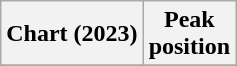<table class="wikitable sortable plainrowheaders" style="text-align:center">
<tr>
<th scope="col">Chart (2023)</th>
<th scope="col">Peak<br>position</th>
</tr>
<tr>
</tr>
</table>
